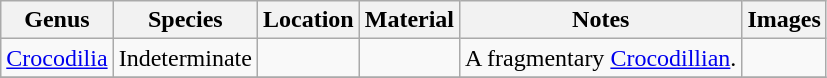<table class="wikitable" align="center">
<tr>
<th>Genus</th>
<th>Species</th>
<th>Location</th>
<th>Material</th>
<th>Notes</th>
<th>Images</th>
</tr>
<tr>
<td><a href='#'>Crocodilia</a></td>
<td>Indeterminate</td>
<td></td>
<td></td>
<td>A fragmentary <a href='#'>Crocodillian</a>.</td>
<td></td>
</tr>
<tr>
</tr>
</table>
